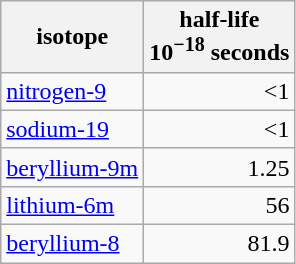<table class="wikitable sortable">
<tr>
<th>isotope</th>
<th class=unsortable>half-life<br>10<sup>−18</sup> seconds</th>
</tr>
<tr>
<td><a href='#'>nitrogen-9</a></td>
<td align=right><1</td>
</tr>
<tr>
<td><a href='#'>sodium-19</a></td>
<td align=right><1</td>
</tr>
<tr>
<td><a href='#'>beryllium-9m</a></td>
<td align=right>1.25</td>
</tr>
<tr>
<td><a href='#'>lithium-6m</a></td>
<td align=right>56</td>
</tr>
<tr>
<td><a href='#'>beryllium-8</a></td>
<td align=right>81.9</td>
</tr>
</table>
